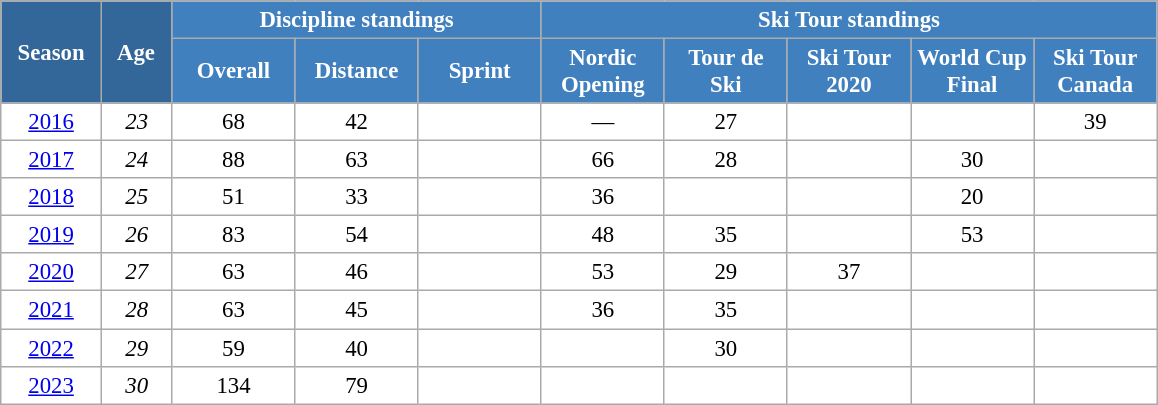<table class="wikitable" style="font-size:95%; text-align:center; border:grey solid 1px; border-collapse:collapse; background:#ffffff;">
<tr>
<th style="background-color:#369; color:white; width:60px;" rowspan="2"> Season </th>
<th style="background-color:#369; color:white; width:40px;" rowspan="2"> Age </th>
<th style="background-color:#4180be; color:white;" colspan="3">Discipline standings</th>
<th style="background-color:#4180be; color:white;" colspan="5">Ski Tour standings</th>
</tr>
<tr>
<th style="background-color:#4180be; color:white; width:75px;">Overall</th>
<th style="background-color:#4180be; color:white; width:75px;">Distance</th>
<th style="background-color:#4180be; color:white; width:75px;">Sprint</th>
<th style="background-color:#4180be; color:white; width:75px;">Nordic<br>Opening</th>
<th style="background-color:#4180be; color:white; width:75px;">Tour de<br>Ski</th>
<th style="background-color:#4180be; color:white; width:75px;">Ski Tour<br>2020</th>
<th style="background-color:#4180be; color:white; width:75px;">World Cup<br>Final</th>
<th style="background-color:#4180be; color:white; width:75px;">Ski Tour<br>Canada</th>
</tr>
<tr>
<td><a href='#'>2016</a></td>
<td><em>23</em></td>
<td>68</td>
<td>42</td>
<td></td>
<td>—</td>
<td>27</td>
<td></td>
<td></td>
<td>39</td>
</tr>
<tr>
<td><a href='#'>2017</a></td>
<td><em>24</em></td>
<td>88</td>
<td>63</td>
<td></td>
<td>66</td>
<td>28</td>
<td></td>
<td>30</td>
<td></td>
</tr>
<tr>
<td><a href='#'>2018</a></td>
<td><em>25</em></td>
<td>51</td>
<td>33</td>
<td></td>
<td>36</td>
<td></td>
<td></td>
<td>20</td>
<td></td>
</tr>
<tr>
<td><a href='#'>2019</a></td>
<td><em>26</em></td>
<td>83</td>
<td>54</td>
<td></td>
<td>48</td>
<td>35</td>
<td></td>
<td>53</td>
<td></td>
</tr>
<tr>
<td><a href='#'>2020</a></td>
<td><em>27</em></td>
<td>63</td>
<td>46</td>
<td></td>
<td>53</td>
<td>29</td>
<td>37</td>
<td></td>
<td></td>
</tr>
<tr>
<td><a href='#'>2021</a></td>
<td><em>28</em></td>
<td>63</td>
<td>45</td>
<td></td>
<td>36</td>
<td>35</td>
<td></td>
<td></td>
<td></td>
</tr>
<tr>
<td><a href='#'>2022</a></td>
<td><em>29</em></td>
<td>59</td>
<td>40</td>
<td></td>
<td></td>
<td>30</td>
<td></td>
<td></td>
<td></td>
</tr>
<tr>
<td><a href='#'>2023</a></td>
<td><em>30</em></td>
<td>134</td>
<td>79</td>
<td></td>
<td></td>
<td></td>
<td></td>
<td></td>
<td></td>
</tr>
</table>
